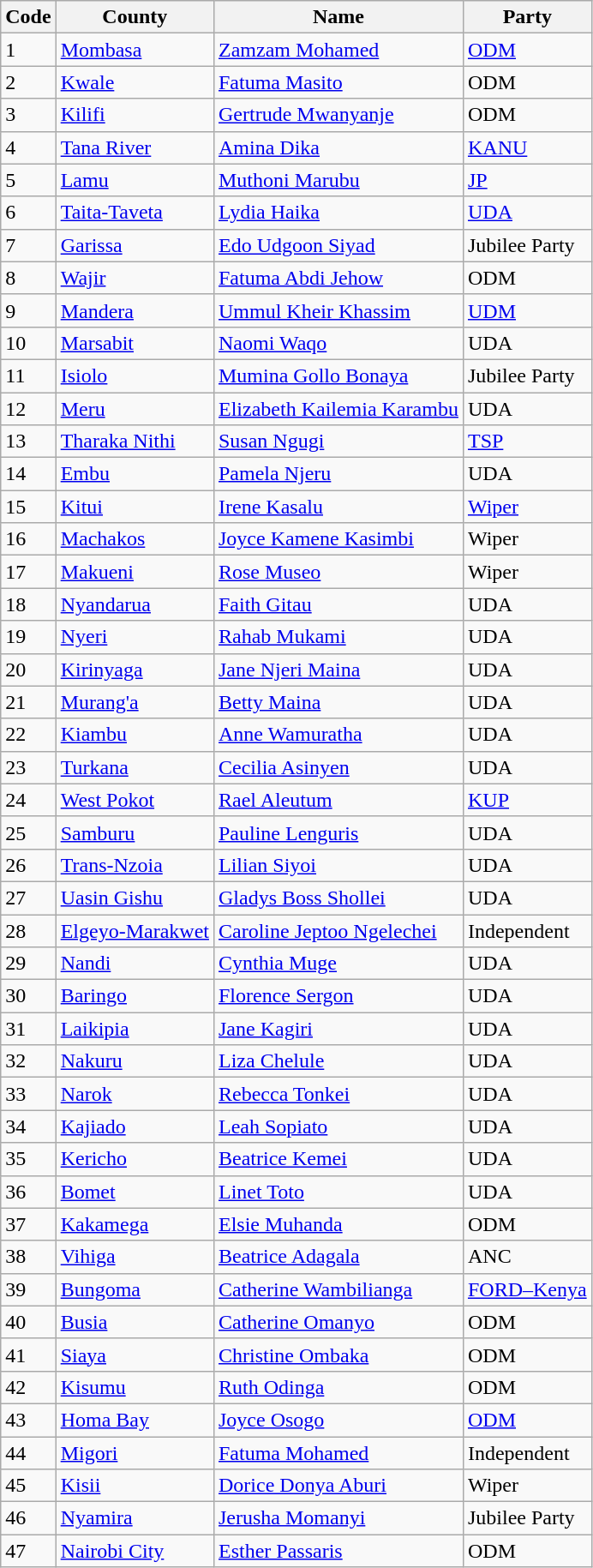<table class="wikitable sortable">
<tr>
<th>Code</th>
<th>County</th>
<th>Name</th>
<th>Party</th>
</tr>
<tr>
<td>1</td>
<td><a href='#'>Mombasa</a></td>
<td><a href='#'>Zamzam Mohamed</a></td>
<td><a href='#'>ODM</a></td>
</tr>
<tr>
<td>2</td>
<td><a href='#'>Kwale</a></td>
<td><a href='#'>Fatuma Masito</a></td>
<td>ODM</td>
</tr>
<tr>
<td>3</td>
<td><a href='#'>Kilifi</a></td>
<td><a href='#'>Gertrude Mwanyanje</a></td>
<td>ODM</td>
</tr>
<tr>
<td>4</td>
<td><a href='#'>Tana River</a></td>
<td><a href='#'>Amina Dika</a></td>
<td><a href='#'>KANU</a></td>
</tr>
<tr>
<td>5</td>
<td><a href='#'>Lamu</a></td>
<td><a href='#'>Muthoni Marubu</a></td>
<td><a href='#'>JP</a></td>
</tr>
<tr>
<td>6</td>
<td><a href='#'>Taita-Taveta</a></td>
<td><a href='#'>Lydia Haika</a></td>
<td><a href='#'>UDA</a></td>
</tr>
<tr>
<td>7</td>
<td><a href='#'>Garissa</a></td>
<td><a href='#'>Edo Udgoon Siyad</a></td>
<td>Jubilee Party</td>
</tr>
<tr>
<td>8</td>
<td><a href='#'>Wajir</a></td>
<td><a href='#'>Fatuma Abdi Jehow</a></td>
<td>ODM</td>
</tr>
<tr>
<td>9</td>
<td><a href='#'>Mandera</a></td>
<td><a href='#'>Ummul Kheir Khassim</a></td>
<td><a href='#'>UDM</a></td>
</tr>
<tr>
<td>10</td>
<td><a href='#'>Marsabit</a></td>
<td><a href='#'>Naomi Waqo</a></td>
<td>UDA</td>
</tr>
<tr>
<td>11</td>
<td><a href='#'>Isiolo</a></td>
<td><a href='#'>Mumina Gollo Bonaya</a></td>
<td>Jubilee Party</td>
</tr>
<tr>
<td>12</td>
<td><a href='#'>Meru</a></td>
<td><a href='#'>Elizabeth Kailemia Karambu</a></td>
<td>UDA</td>
</tr>
<tr>
<td>13</td>
<td><a href='#'>Tharaka Nithi</a></td>
<td><a href='#'>Susan Ngugi</a></td>
<td><a href='#'>TSP</a></td>
</tr>
<tr>
<td>14</td>
<td><a href='#'>Embu</a></td>
<td><a href='#'>Pamela Njeru</a></td>
<td>UDA</td>
</tr>
<tr>
<td>15</td>
<td><a href='#'>Kitui</a></td>
<td><a href='#'>Irene Kasalu</a></td>
<td><a href='#'>Wiper</a></td>
</tr>
<tr>
<td>16</td>
<td><a href='#'>Machakos</a></td>
<td><a href='#'>Joyce Kamene Kasimbi</a></td>
<td>Wiper</td>
</tr>
<tr>
<td>17</td>
<td><a href='#'>Makueni</a></td>
<td><a href='#'>Rose Museo</a></td>
<td>Wiper</td>
</tr>
<tr>
<td>18</td>
<td><a href='#'>Nyandarua</a></td>
<td><a href='#'>Faith Gitau</a></td>
<td>UDA</td>
</tr>
<tr>
<td>19</td>
<td><a href='#'>Nyeri</a></td>
<td><a href='#'>Rahab Mukami</a></td>
<td>UDA</td>
</tr>
<tr>
<td>20</td>
<td><a href='#'>Kirinyaga</a></td>
<td><a href='#'>Jane Njeri Maina</a></td>
<td>UDA</td>
</tr>
<tr>
<td>21</td>
<td><a href='#'>Murang'a</a></td>
<td><a href='#'>Betty Maina</a></td>
<td>UDA</td>
</tr>
<tr>
<td>22</td>
<td><a href='#'>Kiambu</a></td>
<td><a href='#'>Anne Wamuratha</a></td>
<td>UDA</td>
</tr>
<tr>
<td>23</td>
<td><a href='#'>Turkana</a></td>
<td><a href='#'>Cecilia Asinyen</a></td>
<td>UDA</td>
</tr>
<tr>
<td>24</td>
<td><a href='#'>West Pokot</a></td>
<td><a href='#'>Rael Aleutum</a></td>
<td><a href='#'>KUP</a></td>
</tr>
<tr>
<td>25</td>
<td><a href='#'>Samburu</a></td>
<td><a href='#'>Pauline Lenguris</a></td>
<td>UDA</td>
</tr>
<tr>
<td>26</td>
<td><a href='#'>Trans-Nzoia</a></td>
<td><a href='#'>Lilian Siyoi</a></td>
<td>UDA</td>
</tr>
<tr>
<td>27</td>
<td><a href='#'>Uasin Gishu</a></td>
<td><a href='#'>Gladys Boss Shollei</a></td>
<td>UDA</td>
</tr>
<tr>
<td>28</td>
<td><a href='#'>Elgeyo-Marakwet</a></td>
<td><a href='#'>Caroline Jeptoo Ngelechei</a></td>
<td>Independent</td>
</tr>
<tr>
<td>29</td>
<td><a href='#'>Nandi</a></td>
<td><a href='#'>Cynthia Muge</a></td>
<td>UDA</td>
</tr>
<tr>
<td>30</td>
<td><a href='#'>Baringo</a></td>
<td><a href='#'>Florence Sergon</a></td>
<td>UDA</td>
</tr>
<tr>
<td>31</td>
<td><a href='#'>Laikipia</a></td>
<td><a href='#'>Jane Kagiri</a></td>
<td>UDA</td>
</tr>
<tr>
<td>32</td>
<td><a href='#'>Nakuru</a></td>
<td><a href='#'>Liza Chelule</a></td>
<td>UDA</td>
</tr>
<tr>
<td>33</td>
<td><a href='#'>Narok</a></td>
<td><a href='#'>Rebecca Tonkei</a></td>
<td>UDA</td>
</tr>
<tr>
<td>34</td>
<td><a href='#'>Kajiado</a></td>
<td><a href='#'>Leah Sopiato</a></td>
<td>UDA</td>
</tr>
<tr>
<td>35</td>
<td><a href='#'>Kericho</a></td>
<td><a href='#'>Beatrice Kemei</a></td>
<td>UDA</td>
</tr>
<tr>
<td>36</td>
<td><a href='#'>Bomet</a></td>
<td><a href='#'>Linet Toto</a></td>
<td>UDA</td>
</tr>
<tr>
<td>37</td>
<td><a href='#'>Kakamega</a></td>
<td><a href='#'>Elsie Muhanda</a></td>
<td>ODM</td>
</tr>
<tr>
<td>38</td>
<td><a href='#'>Vihiga</a></td>
<td><a href='#'>Beatrice Adagala</a></td>
<td>ANC</td>
</tr>
<tr>
<td>39</td>
<td><a href='#'>Bungoma</a></td>
<td><a href='#'>Catherine Wambilianga</a></td>
<td><a href='#'>FORD–Kenya</a></td>
</tr>
<tr>
<td>40</td>
<td><a href='#'>Busia</a></td>
<td><a href='#'>Catherine Omanyo</a></td>
<td>ODM</td>
</tr>
<tr>
<td>41</td>
<td><a href='#'>Siaya</a></td>
<td><a href='#'>Christine Ombaka</a></td>
<td>ODM</td>
</tr>
<tr>
<td>42</td>
<td><a href='#'>Kisumu</a></td>
<td><a href='#'>Ruth Odinga</a></td>
<td>ODM</td>
</tr>
<tr>
<td>43</td>
<td><a href='#'>Homa Bay</a></td>
<td><a href='#'>Joyce Osogo</a></td>
<td><a href='#'>ODM</a></td>
</tr>
<tr>
<td>44</td>
<td><a href='#'>Migori</a></td>
<td><a href='#'>Fatuma Mohamed</a></td>
<td>Independent</td>
</tr>
<tr>
<td>45</td>
<td><a href='#'>Kisii</a></td>
<td><a href='#'>Dorice Donya Aburi</a></td>
<td>Wiper</td>
</tr>
<tr>
<td>46</td>
<td><a href='#'>Nyamira</a></td>
<td><a href='#'>Jerusha Momanyi</a></td>
<td>Jubilee Party</td>
</tr>
<tr>
<td>47</td>
<td><a href='#'>Nairobi City</a></td>
<td><a href='#'>Esther Passaris</a></td>
<td>ODM</td>
</tr>
</table>
